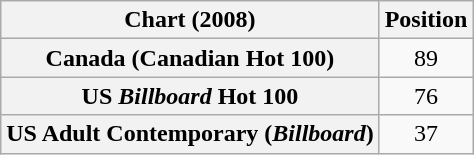<table class="wikitable sortable plainrowheaders" style="text-align:center">
<tr>
<th scope="col">Chart (2008)</th>
<th scope="col">Position</th>
</tr>
<tr>
<th scope="row">Canada (Canadian Hot 100)</th>
<td>89</td>
</tr>
<tr>
<th scope="row">US <em>Billboard</em> Hot 100</th>
<td>76</td>
</tr>
<tr>
<th scope="row">US Adult Contemporary (<em>Billboard</em>)</th>
<td>37</td>
</tr>
</table>
